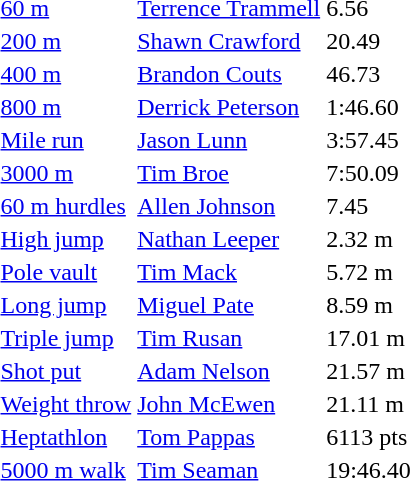<table>
<tr>
<td><a href='#'>60 m</a></td>
<td><a href='#'>Terrence Trammell</a></td>
<td>6.56</td>
<td></td>
<td></td>
<td></td>
<td></td>
</tr>
<tr>
<td><a href='#'>200 m</a></td>
<td><a href='#'>Shawn Crawford</a></td>
<td>20.49</td>
<td></td>
<td></td>
<td></td>
<td></td>
</tr>
<tr>
<td><a href='#'>400 m</a></td>
<td><a href='#'>Brandon Couts</a></td>
<td>46.73</td>
<td></td>
<td></td>
<td></td>
<td></td>
</tr>
<tr>
<td><a href='#'>800 m</a></td>
<td><a href='#'>Derrick Peterson</a></td>
<td>1:46.60</td>
<td></td>
<td></td>
<td></td>
<td></td>
</tr>
<tr>
<td><a href='#'>Mile run</a></td>
<td><a href='#'>Jason Lunn</a></td>
<td>3:57.45</td>
<td></td>
<td></td>
<td></td>
<td></td>
</tr>
<tr>
<td><a href='#'>3000 m</a></td>
<td><a href='#'>Tim Broe</a></td>
<td>7:50.09</td>
<td></td>
<td></td>
<td></td>
<td></td>
</tr>
<tr>
<td><a href='#'>60 m hurdles</a></td>
<td><a href='#'>Allen Johnson</a></td>
<td>7.45</td>
<td></td>
<td></td>
<td></td>
<td></td>
</tr>
<tr>
<td><a href='#'>High jump</a></td>
<td><a href='#'>Nathan Leeper</a></td>
<td>2.32 m</td>
<td></td>
<td></td>
<td></td>
<td></td>
</tr>
<tr>
<td><a href='#'>Pole vault</a></td>
<td><a href='#'>Tim Mack</a></td>
<td>5.72 m</td>
<td></td>
<td></td>
<td></td>
<td></td>
</tr>
<tr>
<td><a href='#'>Long jump</a></td>
<td><a href='#'>Miguel Pate</a></td>
<td>8.59 m</td>
<td></td>
<td></td>
<td></td>
<td></td>
</tr>
<tr>
<td><a href='#'>Triple jump</a></td>
<td><a href='#'>Tim Rusan</a></td>
<td>17.01 m</td>
<td></td>
<td></td>
<td></td>
<td></td>
</tr>
<tr>
<td><a href='#'>Shot put</a></td>
<td><a href='#'>Adam Nelson</a></td>
<td>21.57 m</td>
<td></td>
<td></td>
<td></td>
<td></td>
</tr>
<tr>
<td><a href='#'>Weight throw</a></td>
<td><a href='#'>John McEwen</a></td>
<td>21.11 m</td>
<td></td>
<td></td>
<td></td>
<td></td>
</tr>
<tr>
<td><a href='#'>Heptathlon</a></td>
<td><a href='#'>Tom Pappas</a></td>
<td>6113 pts</td>
<td></td>
<td></td>
<td></td>
<td></td>
</tr>
<tr>
<td><a href='#'>5000 m walk</a></td>
<td><a href='#'>Tim Seaman</a></td>
<td>19:46.40</td>
<td></td>
<td></td>
<td></td>
<td></td>
</tr>
</table>
